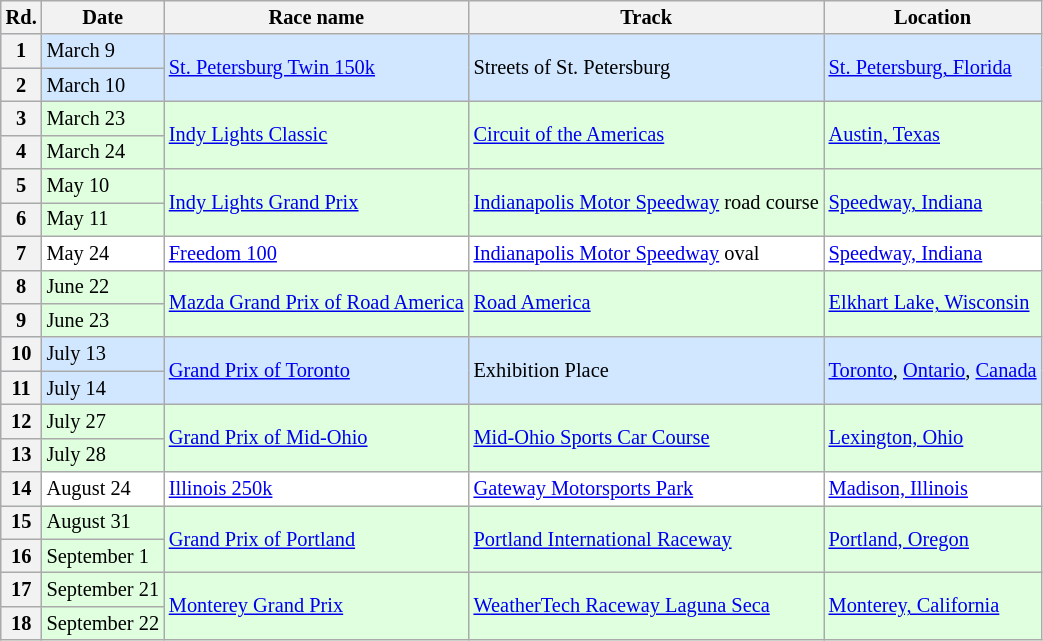<table class="wikitable" style="font-size: 85%">
<tr>
<th>Rd.</th>
<th>Date</th>
<th>Race name</th>
<th>Track</th>
<th>Location</th>
</tr>
<tr style="background:#D0E7FF;">
<th>1</th>
<td>March 9</td>
<td rowspan=2> <a href='#'>St. Petersburg Twin 150k</a></td>
<td rowspan=2>Streets of St. Petersburg</td>
<td rowspan=2><a href='#'>St. Petersburg, Florida</a></td>
</tr>
<tr style="background:#D0E7FF;">
<th>2</th>
<td>March 10</td>
</tr>
<tr style="background:#DFFFDF;">
<th>3</th>
<td>March 23</td>
<td rowspan=2> <a href='#'>Indy Lights Classic</a></td>
<td rowspan=2><a href='#'>Circuit of the Americas</a></td>
<td rowspan=2><a href='#'>Austin, Texas</a></td>
</tr>
<tr style="background:#DFFFDF;">
<th>4</th>
<td>March 24</td>
</tr>
<tr style="background:#DFFFDF;">
<th>5</th>
<td>May 10</td>
<td rowspan=2> <a href='#'>Indy Lights Grand Prix</a></td>
<td rowspan=2><a href='#'>Indianapolis Motor Speedway</a> road course</td>
<td rowspan=2><a href='#'>Speedway, Indiana</a></td>
</tr>
<tr style="background:#DFFFDF;">
<th>6</th>
<td>May 11</td>
</tr>
<tr style="background:#FFFFFF;">
<th>7</th>
<td>May 24</td>
<td> <a href='#'>Freedom 100</a></td>
<td><a href='#'>Indianapolis Motor Speedway</a> oval</td>
<td><a href='#'>Speedway, Indiana</a></td>
</tr>
<tr style="background:#DFFFDF;">
<th>8</th>
<td>June 22</td>
<td rowspan=2> <a href='#'>Mazda Grand Prix of Road America</a></td>
<td rowspan=2><a href='#'>Road America</a></td>
<td rowspan=2><a href='#'>Elkhart Lake, Wisconsin</a></td>
</tr>
<tr style="background:#DFFFDF;">
<th>9</th>
<td>June 23</td>
</tr>
<tr style="background:#D0E7FF;">
<th>10</th>
<td>July 13</td>
<td rowspan=2> <a href='#'>Grand Prix of Toronto</a></td>
<td rowspan=2>Exhibition Place</td>
<td rowspan=2><a href='#'>Toronto</a>, <a href='#'>Ontario</a>, <a href='#'>Canada</a></td>
</tr>
<tr style="background:#D0E7FF;">
<th>11</th>
<td>July 14</td>
</tr>
<tr style="background:#DFFFDF;">
<th>12</th>
<td>July 27</td>
<td rowspan=2> <a href='#'>Grand Prix of Mid-Ohio</a></td>
<td rowspan=2><a href='#'>Mid-Ohio Sports Car Course</a></td>
<td rowspan=2><a href='#'>Lexington, Ohio</a></td>
</tr>
<tr style="background:#DFFFDF;">
<th>13</th>
<td>July 28</td>
</tr>
<tr style="background:#FFFFFF;">
<th>14</th>
<td>August 24</td>
<td> <a href='#'>Illinois 250k</a></td>
<td><a href='#'>Gateway Motorsports Park</a></td>
<td><a href='#'>Madison, Illinois</a></td>
</tr>
<tr style="background:#DFFFDF;">
<th>15</th>
<td>August 31</td>
<td rowspan=2> <a href='#'>Grand Prix of Portland</a></td>
<td rowspan=2><a href='#'>Portland International Raceway</a></td>
<td rowspan=2><a href='#'>Portland, Oregon</a></td>
</tr>
<tr style="background:#DFFFDF;">
<th>16</th>
<td>September 1</td>
</tr>
<tr style="background:#DFFFDF;">
<th>17</th>
<td>September 21</td>
<td rowspan=2> <a href='#'>Monterey Grand Prix</a></td>
<td rowspan=2><a href='#'>WeatherTech Raceway Laguna Seca</a></td>
<td rowspan=2><a href='#'>Monterey, California</a></td>
</tr>
<tr style="background:#DFFFDF;">
<th>18</th>
<td>September 22</td>
</tr>
</table>
